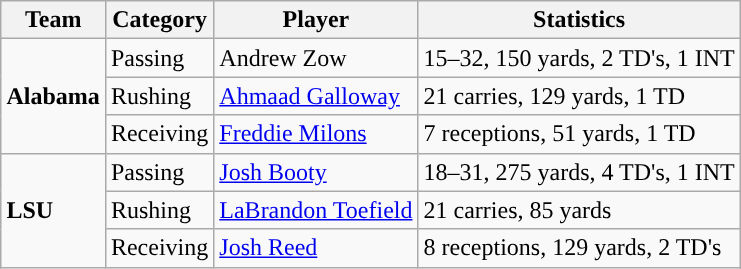<table class="wikitable" style="float: right;">
<tr>
<th>Team</th>
<th>Category</th>
<th>Player</th>
<th>Statistics</th>
</tr>
<tr>
<td rowspan=3><strong>Alabama</strong></td>
<td>Passing</td>
<td>Andrew Zow</td>
<td>15–32, 150 yards, 2 TD's, 1 INT</td>
</tr>
<tr>
<td>Rushing</td>
<td><a href='#'>Ahmaad Galloway</a></td>
<td>21 carries, 129 yards, 1 TD</td>
</tr>
<tr>
<td>Receiving</td>
<td><a href='#'>Freddie Milons</a></td>
<td>7 receptions, 51 yards, 1 TD</td>
</tr>
<tr>
<td rowspan=3><strong>LSU</strong></td>
<td>Passing</td>
<td><a href='#'>Josh Booty</a></td>
<td>18–31, 275 yards, 4 TD's, 1 INT</td>
</tr>
<tr>
<td>Rushing</td>
<td><a href='#'>LaBrandon Toefield</a></td>
<td>21 carries, 85 yards</td>
</tr>
<tr>
<td>Receiving</td>
<td><a href='#'>Josh Reed</a></td>
<td>8 receptions, 129 yards, 2 TD's</td>
</tr>
</table>
